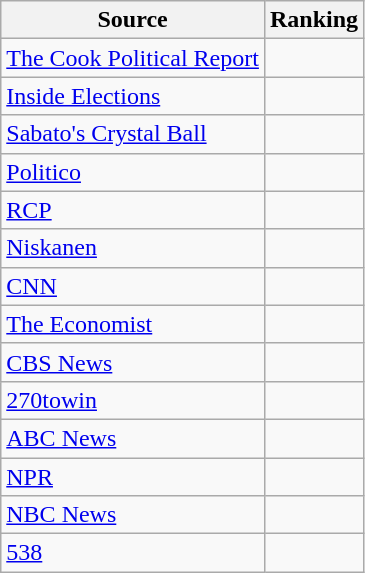<table class="wikitable sortable" style="text-align:center">
<tr>
<th>Source</th>
<th>Ranking</th>
</tr>
<tr>
<td align="left"><a href='#'>The Cook Political Report</a></td>
<td></td>
</tr>
<tr>
<td align="left"><a href='#'>Inside Elections</a></td>
<td></td>
</tr>
<tr>
<td align="left"><a href='#'>Sabato's Crystal Ball</a></td>
<td></td>
</tr>
<tr>
<td align="left"><a href='#'>Politico</a></td>
<td></td>
</tr>
<tr>
<td align="left"><a href='#'>RCP</a></td>
<td></td>
</tr>
<tr>
<td align="left"><a href='#'>Niskanen</a></td>
<td></td>
</tr>
<tr>
<td align="left"><a href='#'>CNN</a></td>
<td></td>
</tr>
<tr>
<td align="left"><a href='#'>The Economist</a></td>
<td></td>
</tr>
<tr>
<td align="left"><a href='#'>CBS News</a></td>
<td></td>
</tr>
<tr>
<td align="left"><a href='#'>270towin</a></td>
<td></td>
</tr>
<tr>
<td align="left"><a href='#'>ABC News</a></td>
<td></td>
</tr>
<tr>
<td align="left"><a href='#'>NPR</a></td>
<td></td>
</tr>
<tr>
<td align="left"><a href='#'>NBC News</a></td>
<td></td>
</tr>
<tr>
<td align="left"><a href='#'>538</a></td>
<td></td>
</tr>
</table>
